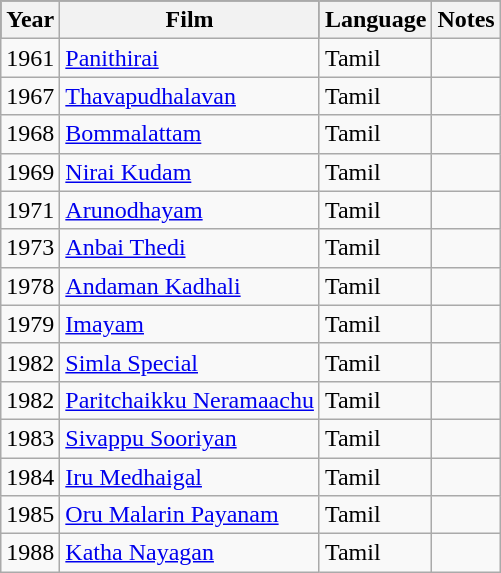<table class="wikitable sortable">
<tr style="background:#000;">
<th>Year</th>
<th>Film</th>
<th>Language</th>
<th class=unsortable>Notes</th>
</tr>
<tr>
<td>1961</td>
<td><a href='#'>Panithirai</a></td>
<td>Tamil</td>
<td></td>
</tr>
<tr>
<td>1967</td>
<td><a href='#'>Thavapudhalavan</a></td>
<td>Tamil</td>
<td></td>
</tr>
<tr>
<td>1968</td>
<td><a href='#'>Bommalattam</a></td>
<td>Tamil</td>
<td></td>
</tr>
<tr>
<td>1969</td>
<td><a href='#'>Nirai Kudam</a></td>
<td>Tamil</td>
<td></td>
</tr>
<tr>
<td>1971</td>
<td><a href='#'>Arunodhayam</a></td>
<td>Tamil</td>
<td></td>
</tr>
<tr>
<td>1973</td>
<td><a href='#'>Anbai Thedi</a></td>
<td>Tamil</td>
<td></td>
</tr>
<tr>
<td>1978</td>
<td><a href='#'>Andaman Kadhali</a></td>
<td>Tamil</td>
<td></td>
</tr>
<tr>
<td>1979</td>
<td><a href='#'>Imayam</a></td>
<td>Tamil</td>
<td></td>
</tr>
<tr>
<td>1982</td>
<td><a href='#'>Simla Special</a></td>
<td>Tamil</td>
<td></td>
</tr>
<tr>
<td>1982</td>
<td><a href='#'>Paritchaikku Neramaachu</a></td>
<td>Tamil</td>
<td></td>
</tr>
<tr>
<td>1983</td>
<td><a href='#'>Sivappu Sooriyan</a></td>
<td>Tamil</td>
<td></td>
</tr>
<tr>
<td>1984</td>
<td><a href='#'>Iru Medhaigal</a></td>
<td>Tamil</td>
<td></td>
</tr>
<tr>
<td>1985</td>
<td><a href='#'>Oru Malarin Payanam</a></td>
<td>Tamil</td>
<td></td>
</tr>
<tr>
<td>1988</td>
<td><a href='#'>Katha Nayagan</a></td>
<td>Tamil</td>
<td></td>
</tr>
</table>
